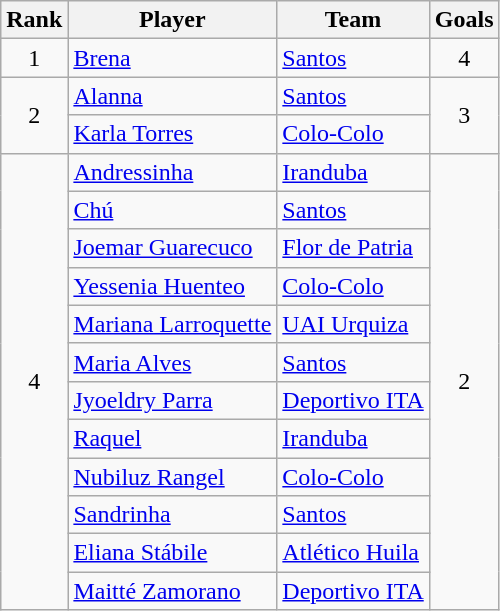<table class="wikitable">
<tr>
<th>Rank</th>
<th>Player</th>
<th>Team</th>
<th>Goals</th>
</tr>
<tr>
<td align=center>1</td>
<td> <a href='#'>Brena</a></td>
<td> <a href='#'>Santos</a></td>
<td align=center>4</td>
</tr>
<tr>
<td align=center rowspan=2>2</td>
<td> <a href='#'>Alanna</a></td>
<td> <a href='#'>Santos</a></td>
<td align=center rowspan=2>3</td>
</tr>
<tr>
<td> <a href='#'>Karla Torres</a></td>
<td> <a href='#'>Colo-Colo</a></td>
</tr>
<tr>
<td align=center rowspan=12>4</td>
<td> <a href='#'>Andressinha</a></td>
<td> <a href='#'>Iranduba</a></td>
<td align=center rowspan=12>2</td>
</tr>
<tr>
<td> <a href='#'>Chú</a></td>
<td> <a href='#'>Santos</a></td>
</tr>
<tr>
<td> <a href='#'>Joemar Guarecuco</a></td>
<td> <a href='#'>Flor de Patria</a></td>
</tr>
<tr>
<td> <a href='#'>Yessenia Huenteo</a></td>
<td> <a href='#'>Colo-Colo</a></td>
</tr>
<tr>
<td> <a href='#'>Mariana Larroquette</a></td>
<td> <a href='#'>UAI Urquiza</a></td>
</tr>
<tr>
<td> <a href='#'>Maria Alves</a></td>
<td> <a href='#'>Santos</a></td>
</tr>
<tr>
<td> <a href='#'>Jyoeldry Parra</a></td>
<td> <a href='#'>Deportivo ITA</a></td>
</tr>
<tr>
<td> <a href='#'>Raquel</a></td>
<td> <a href='#'>Iranduba</a></td>
</tr>
<tr>
<td> <a href='#'>Nubiluz Rangel</a></td>
<td> <a href='#'>Colo-Colo</a></td>
</tr>
<tr>
<td> <a href='#'>Sandrinha</a></td>
<td> <a href='#'>Santos</a></td>
</tr>
<tr>
<td> <a href='#'>Eliana Stábile</a></td>
<td> <a href='#'>Atlético Huila</a></td>
</tr>
<tr>
<td> <a href='#'>Maitté Zamorano</a></td>
<td> <a href='#'>Deportivo ITA</a></td>
</tr>
</table>
